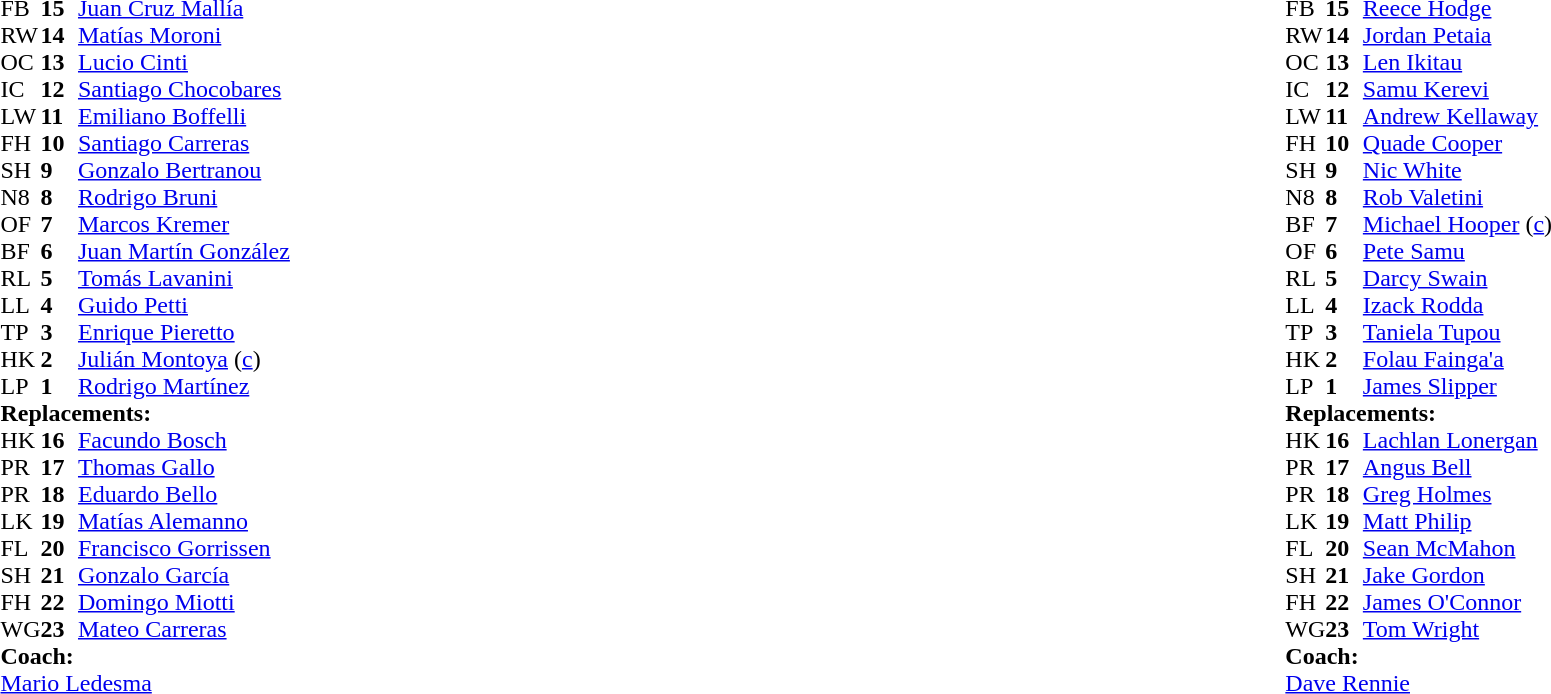<table style="width:100%">
<tr>
<td style="vertical-align:top;width:50%"><br><table cellspacing="0" cellpadding="0">
<tr>
<th width="25"></th>
<th width="25"></th>
</tr>
<tr>
<td>FB</td>
<td><strong>15</strong></td>
<td><a href='#'>Juan Cruz Mallía</a></td>
</tr>
<tr>
<td>RW</td>
<td><strong>14</strong></td>
<td><a href='#'>Matías Moroni</a></td>
</tr>
<tr>
<td>OC</td>
<td><strong>13</strong></td>
<td><a href='#'>Lucio Cinti</a></td>
<td></td>
<td></td>
</tr>
<tr>
<td>IC</td>
<td><strong>12</strong></td>
<td><a href='#'>Santiago Chocobares</a></td>
</tr>
<tr>
<td>LW</td>
<td><strong>11</strong></td>
<td><a href='#'>Emiliano Boffelli</a></td>
</tr>
<tr>
<td>FH</td>
<td><strong>10</strong></td>
<td><a href='#'>Santiago Carreras</a></td>
</tr>
<tr>
<td>SH</td>
<td><strong>9</strong></td>
<td><a href='#'>Gonzalo Bertranou</a></td>
<td></td>
<td></td>
</tr>
<tr>
<td>N8</td>
<td><strong>8</strong></td>
<td><a href='#'>Rodrigo Bruni</a></td>
<td></td>
<td></td>
</tr>
<tr>
<td>OF</td>
<td><strong>7</strong></td>
<td><a href='#'>Marcos Kremer</a></td>
<td></td>
<td></td>
<td></td>
<td></td>
</tr>
<tr>
<td>BF</td>
<td><strong>6</strong></td>
<td><a href='#'>Juan Martín González</a></td>
<td></td>
<td></td>
<td></td>
</tr>
<tr>
<td>RL</td>
<td><strong>5</strong></td>
<td><a href='#'>Tomás Lavanini</a></td>
<td></td>
</tr>
<tr>
<td>LL</td>
<td><strong>4</strong></td>
<td><a href='#'>Guido Petti</a></td>
</tr>
<tr>
<td>TP</td>
<td><strong>3</strong></td>
<td><a href='#'>Enrique Pieretto</a></td>
<td></td>
<td></td>
</tr>
<tr>
<td>HK</td>
<td><strong>2</strong></td>
<td><a href='#'>Julián Montoya</a> (<a href='#'>c</a>)</td>
</tr>
<tr>
<td>LP</td>
<td><strong>1</strong></td>
<td><a href='#'>Rodrigo Martínez</a></td>
<td></td>
<td></td>
</tr>
<tr>
<td colspan="3"><strong>Replacements:</strong></td>
</tr>
<tr>
<td>HK</td>
<td><strong>16</strong></td>
<td><a href='#'>Facundo Bosch</a></td>
</tr>
<tr>
<td>PR</td>
<td><strong>17</strong></td>
<td><a href='#'>Thomas Gallo</a></td>
<td></td>
<td></td>
</tr>
<tr>
<td>PR</td>
<td><strong>18</strong></td>
<td><a href='#'>Eduardo Bello</a></td>
<td></td>
<td></td>
</tr>
<tr>
<td>LK</td>
<td><strong>19</strong></td>
<td><a href='#'>Matías Alemanno</a></td>
<td></td>
<td></td>
</tr>
<tr>
<td>FL</td>
<td><strong>20</strong></td>
<td><a href='#'>Francisco Gorrissen</a></td>
<td></td>
<td></td>
</tr>
<tr>
<td>SH</td>
<td><strong>21</strong></td>
<td><a href='#'>Gonzalo García</a></td>
<td></td>
<td></td>
</tr>
<tr>
<td>FH</td>
<td><strong>22</strong></td>
<td><a href='#'>Domingo Miotti</a></td>
</tr>
<tr>
<td>WG</td>
<td><strong>23</strong></td>
<td><a href='#'>Mateo Carreras</a></td>
<td></td>
<td></td>
</tr>
<tr>
<td colspan=3><strong>Coach:</strong></td>
</tr>
<tr>
<td colspan="4"> <a href='#'>Mario Ledesma</a></td>
</tr>
</table>
</td>
<td style="vertical-align:top"></td>
<td style="vertical-align:top;width:50%"><br><table cellspacing="0" cellpadding="0" style="margin:auto">
<tr>
<th width="25"></th>
<th width="25"></th>
</tr>
<tr>
<td>FB</td>
<td><strong>15</strong></td>
<td><a href='#'>Reece Hodge</a></td>
</tr>
<tr>
<td>RW</td>
<td><strong>14</strong></td>
<td><a href='#'>Jordan Petaia</a></td>
<td></td>
<td></td>
</tr>
<tr>
<td>OC</td>
<td><strong>13</strong></td>
<td><a href='#'>Len Ikitau</a></td>
</tr>
<tr>
<td>IC</td>
<td><strong>12</strong></td>
<td><a href='#'>Samu Kerevi</a></td>
<td></td>
<td></td>
</tr>
<tr>
<td>LW</td>
<td><strong>11</strong></td>
<td><a href='#'>Andrew Kellaway</a></td>
</tr>
<tr>
<td>FH</td>
<td><strong>10</strong></td>
<td><a href='#'>Quade Cooper</a></td>
<td></td>
<td></td>
</tr>
<tr>
<td>SH</td>
<td><strong>9</strong></td>
<td><a href='#'>Nic White</a></td>
<td></td>
<td></td>
</tr>
<tr>
<td>N8</td>
<td><strong>8</strong></td>
<td><a href='#'>Rob Valetini</a></td>
</tr>
<tr>
<td>BF</td>
<td><strong>7</strong></td>
<td><a href='#'>Michael Hooper</a> (<a href='#'>c</a>)</td>
<td></td>
</tr>
<tr>
<td>OF</td>
<td><strong>6</strong></td>
<td><a href='#'>Pete Samu</a></td>
<td></td>
<td></td>
</tr>
<tr>
<td>RL</td>
<td><strong>5</strong></td>
<td><a href='#'>Darcy Swain</a></td>
<td></td>
<td></td>
<td></td>
</tr>
<tr>
<td>LL</td>
<td><strong>4</strong></td>
<td><a href='#'>Izack Rodda</a></td>
<td></td>
<td></td>
<td></td>
</tr>
<tr>
<td>TP</td>
<td><strong>3</strong></td>
<td><a href='#'>Taniela Tupou</a></td>
<td></td>
<td></td>
</tr>
<tr>
<td>HK</td>
<td><strong>2</strong></td>
<td><a href='#'>Folau Fainga'a</a></td>
</tr>
<tr>
<td>LP</td>
<td><strong>1</strong></td>
<td><a href='#'>James Slipper</a></td>
<td></td>
<td></td>
</tr>
<tr>
<td colspan="3"><strong>Replacements:</strong></td>
</tr>
<tr>
<td>HK</td>
<td><strong>16</strong></td>
<td><a href='#'>Lachlan Lonergan</a></td>
<td></td>
<td></td>
</tr>
<tr>
<td>PR</td>
<td><strong>17</strong></td>
<td><a href='#'>Angus Bell</a></td>
<td></td>
<td></td>
</tr>
<tr>
<td>PR</td>
<td><strong>18</strong></td>
<td><a href='#'>Greg Holmes</a></td>
<td></td>
<td></td>
</tr>
<tr>
<td>LK</td>
<td><strong>19</strong></td>
<td><a href='#'>Matt Philip</a></td>
<td></td>
<td></td>
</tr>
<tr>
<td>FL</td>
<td><strong>20</strong></td>
<td><a href='#'>Sean McMahon</a></td>
<td></td>
<td></td>
</tr>
<tr>
<td>SH</td>
<td><strong>21</strong></td>
<td><a href='#'>Jake Gordon</a></td>
<td></td>
<td></td>
</tr>
<tr>
<td>FH</td>
<td><strong>22</strong></td>
<td><a href='#'>James O'Connor</a></td>
<td></td>
<td></td>
</tr>
<tr>
<td>WG</td>
<td><strong>23</strong></td>
<td><a href='#'>Tom Wright</a></td>
<td></td>
<td></td>
</tr>
<tr>
<td colspan="3"><strong>Coach:</strong></td>
</tr>
<tr>
<td colspan="4"> <a href='#'>Dave Rennie</a></td>
</tr>
</table>
</td>
</tr>
</table>
